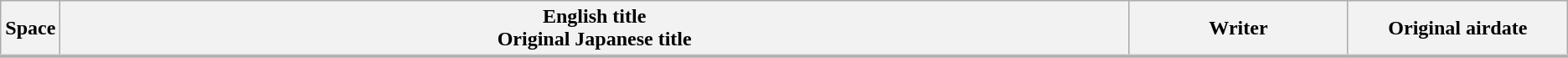<table class="wikitable">
<tr style="border-bottom: 3px solid #C0C0C0;">
<th style="width:1%;">Space</th>
<th>English title<br> Original Japanese title</th>
<th style="width:14%;">Writer</th>
<th style="width:14%;">Original airdate</th>
</tr>
<tr>
</tr>
</table>
